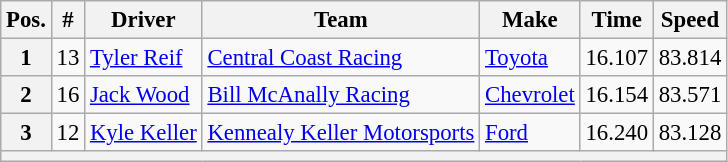<table class="wikitable" style="font-size: 95%;">
<tr>
<th>Pos.</th>
<th>#</th>
<th>Driver</th>
<th>Team</th>
<th>Make</th>
<th>Time</th>
<th>Speed</th>
</tr>
<tr>
<th>1</th>
<td>13</td>
<td><a href='#'>Tyler Reif</a></td>
<td><a href='#'>Central Coast Racing</a></td>
<td><a href='#'>Toyota</a></td>
<td>16.107</td>
<td>83.814</td>
</tr>
<tr>
<th>2</th>
<td>16</td>
<td><a href='#'>Jack Wood</a></td>
<td><a href='#'>Bill McAnally Racing</a></td>
<td><a href='#'>Chevrolet</a></td>
<td>16.154</td>
<td>83.571</td>
</tr>
<tr>
<th>3</th>
<td>12</td>
<td><a href='#'>Kyle Keller</a></td>
<td><a href='#'>Kennealy Keller Motorsports</a></td>
<td><a href='#'>Ford</a></td>
<td>16.240</td>
<td>83.128</td>
</tr>
<tr>
<th colspan="7"></th>
</tr>
</table>
